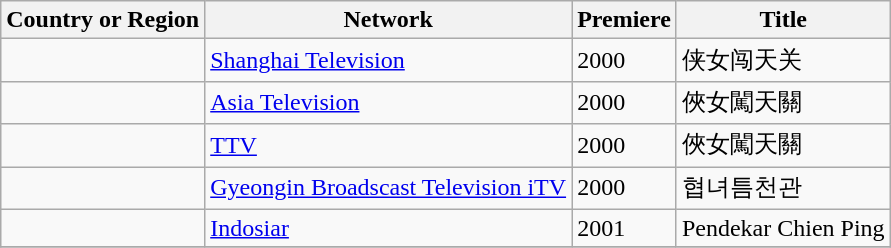<table class="sortable wikitable">
<tr>
<th>Country or Region</th>
<th>Network</th>
<th>Premiere</th>
<th>Title</th>
</tr>
<tr>
<td></td>
<td><a href='#'>Shanghai Television</a></td>
<td>2000</td>
<td>侠女闯天关</td>
</tr>
<tr>
<td></td>
<td><a href='#'>Asia Television</a></td>
<td>2000</td>
<td>俠女闖天關</td>
</tr>
<tr>
<td></td>
<td><a href='#'>TTV</a></td>
<td>2000</td>
<td>俠女闖天關</td>
</tr>
<tr>
<td></td>
<td><a href='#'>Gyeongin Broadscast Television iTV</a></td>
<td>2000</td>
<td>협녀틈천관</td>
</tr>
<tr>
<td></td>
<td><a href='#'>Indosiar</a></td>
<td>2001</td>
<td>Pendekar Chien Ping</td>
</tr>
<tr>
</tr>
</table>
